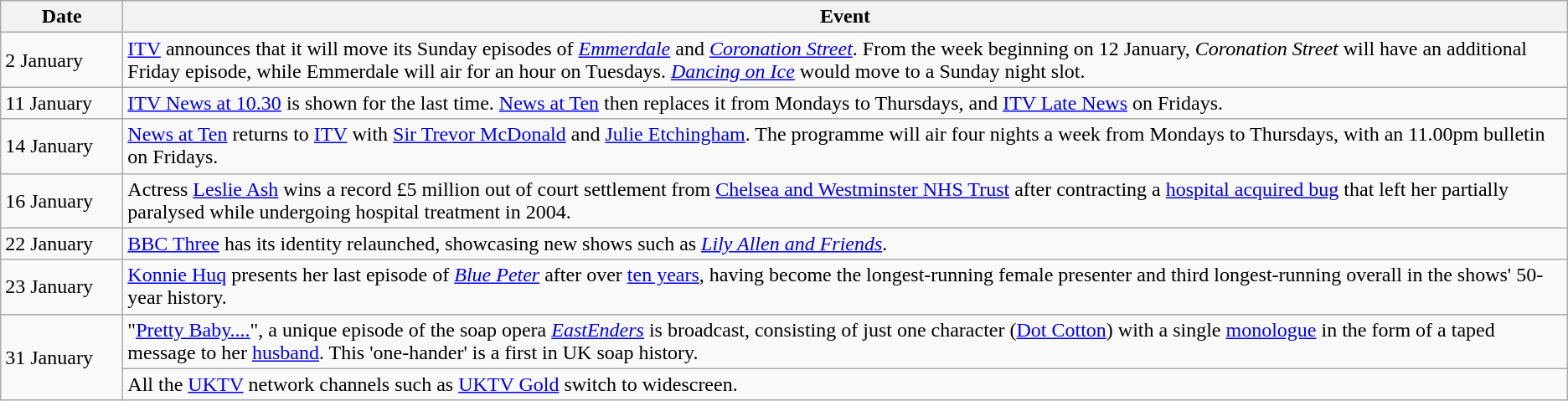<table class="wikitable">
<tr>
<th width=90>Date</th>
<th>Event</th>
</tr>
<tr>
<td>2 January</td>
<td><a href='#'>ITV</a> announces that it will move its Sunday episodes of <em><a href='#'>Emmerdale</a></em> and <em><a href='#'>Coronation Street</a></em>. From the week beginning on 12 January, <em>Coronation Street</em> will have an additional Friday episode, while Emmerdale will air for an hour on Tuesdays. <em><a href='#'>Dancing on Ice</a></em> would move to a Sunday night slot.</td>
</tr>
<tr>
<td>11 January</td>
<td><a href='#'>ITV News at 10.30</a> is shown for the last time. <a href='#'>News at Ten</a> then replaces it from Mondays to Thursdays, and <a href='#'>ITV Late News</a> on Fridays.</td>
</tr>
<tr>
<td>14 January</td>
<td><a href='#'>News at Ten</a> returns to <a href='#'>ITV</a> with <a href='#'>Sir Trevor McDonald</a> and <a href='#'>Julie Etchingham</a>. The programme will air four nights a week from Mondays to Thursdays, with an 11.00pm bulletin on Fridays.</td>
</tr>
<tr>
<td>16 January</td>
<td>Actress <a href='#'>Leslie Ash</a> wins a record £5 million out of court settlement from <a href='#'>Chelsea and Westminster NHS Trust</a> after contracting a <a href='#'>hospital acquired bug</a> that left her partially paralysed while undergoing hospital treatment in 2004.</td>
</tr>
<tr>
<td>22 January</td>
<td><a href='#'>BBC Three</a> has its identity relaunched, showcasing new shows such as <em><a href='#'>Lily Allen and Friends</a></em>.</td>
</tr>
<tr>
<td>23 January</td>
<td><a href='#'>Konnie Huq</a> presents her last episode of <em><a href='#'>Blue Peter</a></em> after over <a href='#'>ten years</a>, having become the longest-running female presenter and third longest-running overall in the shows' 50-year history.</td>
</tr>
<tr>
<td rowspan=2>31 January</td>
<td>"<a href='#'>Pretty Baby....</a>", a unique episode of the soap opera <em><a href='#'>EastEnders</a></em> is broadcast, consisting of just one character (<a href='#'>Dot Cotton</a>) with a single <a href='#'>monologue</a> in the form of a taped message to her <a href='#'>husband</a>. This 'one-hander' is a first in UK soap history.</td>
</tr>
<tr>
<td>All the <a href='#'>UKTV</a> network channels such as <a href='#'>UKTV Gold</a> switch to widescreen.</td>
</tr>
</table>
